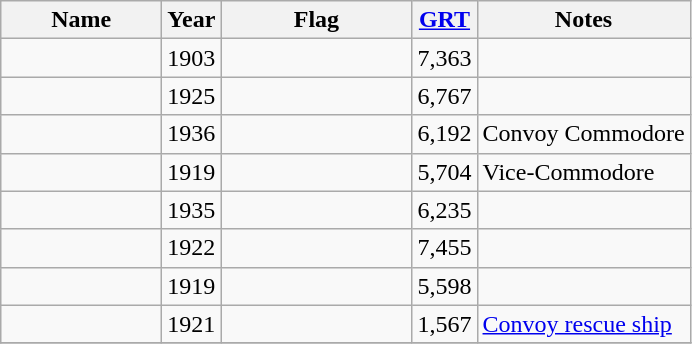<table class="wikitable sortable">
<tr>
<th scope="col" width="100px">Name</th>
<th scope="col" width="15px">Year</th>
<th scope="col" width="120px">Flag</th>
<th scope="col" width="15px"><a href='#'>GRT</a></th>
<th>Notes</th>
</tr>
<tr>
<td align="left"></td>
<td align="left">1903</td>
<td align="left"></td>
<td align="right">7,363</td>
<td align="left"></td>
</tr>
<tr>
<td align="left"></td>
<td align="left">1925</td>
<td align="left"></td>
<td align="right">6,767</td>
<td align="left"></td>
</tr>
<tr>
<td align="left"></td>
<td align="left">1936</td>
<td align="left"></td>
<td align="right">6,192</td>
<td align="left">Convoy Commodore</td>
</tr>
<tr>
<td align="left"></td>
<td align="left">1919</td>
<td align="left"></td>
<td align="right">5,704</td>
<td align="left">Vice-Commodore</td>
</tr>
<tr>
<td align="left"></td>
<td align="left">1935</td>
<td align="left"></td>
<td align="right">6,235</td>
<td align="left"></td>
</tr>
<tr>
<td align="left"></td>
<td align="left">1922</td>
<td align="left"></td>
<td align="right">7,455</td>
<td align="left"></td>
</tr>
<tr>
<td align="left"></td>
<td align="left">1919</td>
<td align="left"></td>
<td align="right">5,598</td>
<td align="left"></td>
</tr>
<tr>
<td align="left"></td>
<td align="left">1921</td>
<td align="left"></td>
<td align="right">1,567</td>
<td align="left"><a href='#'>Convoy rescue ship</a></td>
</tr>
<tr>
</tr>
</table>
